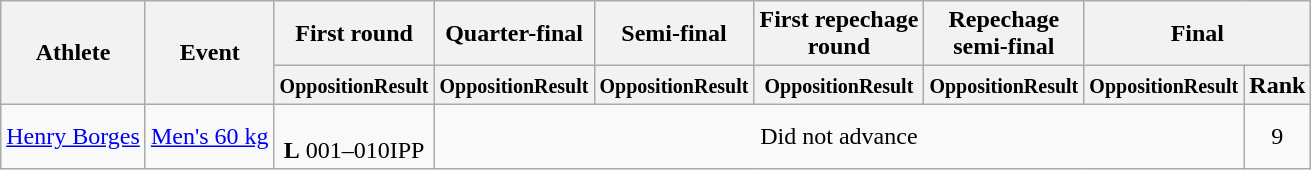<table class="wikitable" border="1">
<tr>
<th rowspan="2">Athlete</th>
<th rowspan="2">Event</th>
<th>First round</th>
<th>Quarter-final</th>
<th>Semi-final</th>
<th>First repechage<br>round</th>
<th>Repechage<br>semi-final</th>
<th colspan="2">Final</th>
</tr>
<tr>
<th><small>Opposition</small><small>Result</small></th>
<th><small>Opposition</small><small>Result</small></th>
<th><small>Opposition</small><small>Result</small></th>
<th><small>Opposition</small><small>Result</small></th>
<th><small>Opposition</small><small>Result</small></th>
<th><small>Opposition</small><small>Result</small></th>
<th>Rank</th>
</tr>
<tr>
<td><a href='#'>Henry Borges</a></td>
<td><a href='#'>Men's 60 kg</a></td>
<td align="center"><br><strong>L</strong> 001–010IPP</td>
<td colspan="5" align="center">Did not advance</td>
<td align="center">9</td>
</tr>
</table>
